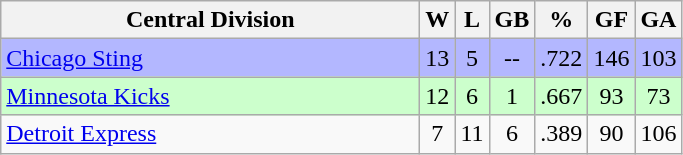<table class="wikitable" style="text-align:center">
<tr>
<th style="width:17em">Central Division</th>
<th>W</th>
<th>L</th>
<th>GB</th>
<th>%</th>
<th>GF</th>
<th>GA</th>
</tr>
<tr bgcolor="#B3B7FF" align=center>
<td align=left><a href='#'>Chicago Sting</a></td>
<td>13</td>
<td>5</td>
<td>--</td>
<td>.722</td>
<td>146</td>
<td>103</td>
</tr>
<tr bgcolor=#ccffcc>
<td align=left><a href='#'>Minnesota Kicks</a></td>
<td>12</td>
<td>6</td>
<td>1</td>
<td>.667</td>
<td>93</td>
<td>73</td>
</tr>
<tr>
<td align=left><a href='#'>Detroit Express</a></td>
<td>7</td>
<td>11</td>
<td>6</td>
<td>.389</td>
<td>90</td>
<td>106</td>
</tr>
</table>
